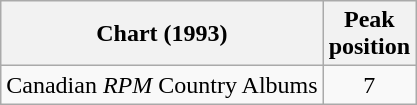<table class="wikitable">
<tr>
<th>Chart (1993)</th>
<th>Peak<br>position</th>
</tr>
<tr>
<td>Canadian <em>RPM</em> Country Albums</td>
<td align="center">7</td>
</tr>
</table>
